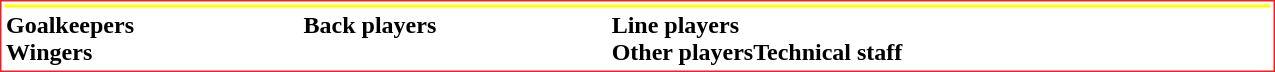<table class="toccolours" style="border: #ed2024 solid 1px; background: #FFFFFF;  width:850px">
<tr>
<th colspan=5 style="background-color:#ffff00;"></th>
</tr>
<tr>
<td valign="top"><strong>Goalkeepers</strong><br><strong>Wingers</strong></td>
<td valign="top"><strong>Back players</strong><br></td>
<td valign="top"><strong>Line players</strong><br><strong>Other players</strong><strong>Technical staff</strong></td>
</tr>
</table>
